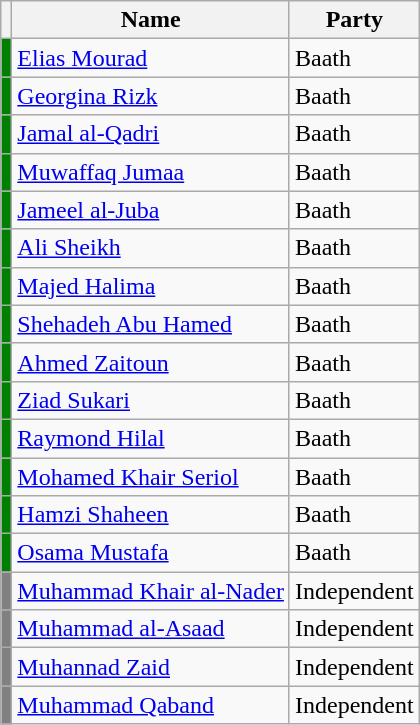<table class="wikitable sortable">
<tr>
<th></th>
<th>Name</th>
<th>Party</th>
</tr>
<tr>
<td bgcolor="green"></td>
<td><a href='#'>Elias Mourad</a></td>
<td>Baath</td>
</tr>
<tr>
<td bgcolor="green"></td>
<td><a href='#'>Georgina Rizk</a></td>
<td>Baath</td>
</tr>
<tr>
<td bgcolor="green"></td>
<td><a href='#'>Jamal al-Qadri</a></td>
<td>Baath</td>
</tr>
<tr>
<td bgcolor="green"></td>
<td><a href='#'>Muwaffaq Jumaa</a></td>
<td>Baath</td>
</tr>
<tr>
<td bgcolor="green"></td>
<td><a href='#'>Jameel al-Juba</a></td>
<td>Baath</td>
</tr>
<tr>
<td bgcolor="green"></td>
<td><a href='#'>Ali Sheikh</a></td>
<td>Baath</td>
</tr>
<tr>
<td bgcolor="green"></td>
<td><a href='#'>Majed Halima</a></td>
<td>Baath</td>
</tr>
<tr>
<td bgcolor="green"></td>
<td><a href='#'>Shehadeh Abu Hamed</a></td>
<td>Baath</td>
</tr>
<tr>
<td bgcolor="green"></td>
<td><a href='#'>Ahmed Zaitoun</a></td>
<td>Baath</td>
</tr>
<tr>
<td bgcolor="green"></td>
<td><a href='#'>Ziad Sukari</a></td>
<td>Baath</td>
</tr>
<tr>
<td bgcolor="green"></td>
<td><a href='#'>Raymond Hilal</a></td>
<td>Baath</td>
</tr>
<tr>
<td bgcolor="green"></td>
<td><a href='#'>Mohamed Khair Seriol</a></td>
<td>Baath</td>
</tr>
<tr>
<td bgcolor="green"></td>
<td><a href='#'>Hamzi Shaheen</a></td>
<td>Baath</td>
</tr>
<tr>
<td bgcolor="green"></td>
<td><a href='#'>Osama Mustafa</a></td>
<td>Baath</td>
</tr>
<tr>
<td bgcolor="grey"></td>
<td><a href='#'>Muhammad Khair al-Nader</a></td>
<td>Independent</td>
</tr>
<tr>
<td bgcolor="grey"></td>
<td><a href='#'>Muhammad al-Asaad</a></td>
<td>Independent</td>
</tr>
<tr>
<td bgcolor="grey"></td>
<td><a href='#'>Muhannad Zaid</a></td>
<td>Independent</td>
</tr>
<tr>
<td bgcolor="grey"></td>
<td><a href='#'>Muhammad Qaband</a></td>
<td>Independent</td>
</tr>
</table>
